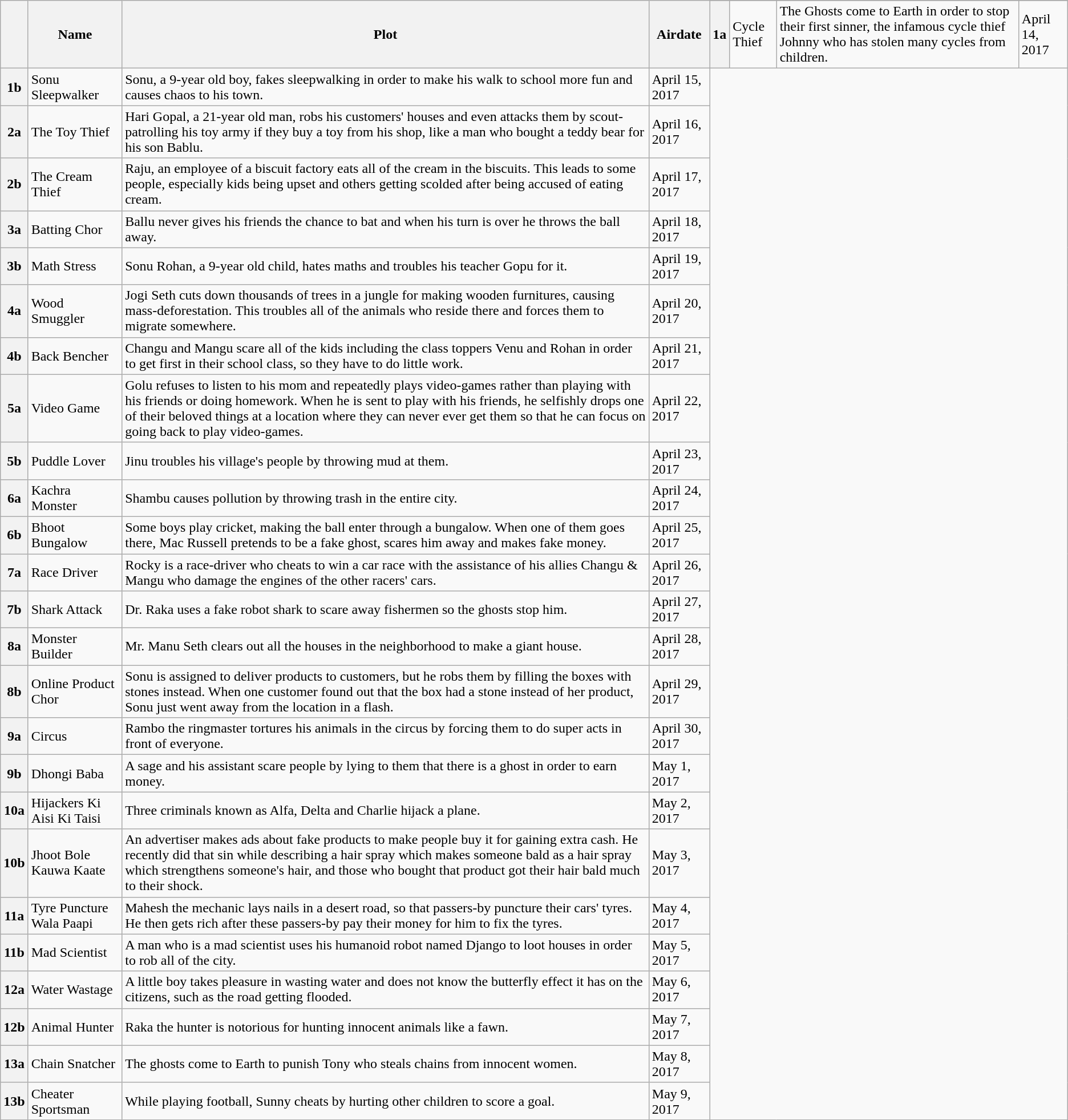<table class="wikitable sortable">
<tr>
<th scope="col" rowspan=2></th>
<th scope="col" rowspan=2>Name</th>
<th scope="col" rowspan=2>Plot</th>
<th scope="col" rowspan=2>Airdate</th>
</tr>
<tr>
<th>1a</th>
<td>Cycle Thief</td>
<td>The Ghosts come to Earth in order to stop their first sinner, the infamous cycle thief Johnny who has stolen many cycles from children.</td>
<td>April 14, 2017</td>
</tr>
<tr>
<th>1b</th>
<td>Sonu Sleepwalker</td>
<td>Sonu, a 9-year old boy, fakes sleepwalking in order to make his walk to school more fun and causes chaos to his town.</td>
<td>April 15, 2017</td>
</tr>
<tr>
<th>2a</th>
<td>The Toy Thief</td>
<td>Hari Gopal, a 21-year old man, robs his customers' houses and even attacks them by scout-patrolling his toy army if they buy a toy from his shop, like a man who bought a teddy bear for his son Bablu.</td>
<td>April 16, 2017</td>
</tr>
<tr>
<th>2b</th>
<td>The Cream Thief</td>
<td>Raju, an employee of a biscuit factory eats all of the cream in the biscuits. This leads to some people, especially kids being upset and others getting scolded after being accused of eating cream.</td>
<td>April 17, 2017</td>
</tr>
<tr>
<th>3a</th>
<td>Batting Chor</td>
<td>Ballu never gives his friends the chance to bat and when his turn is over he throws the ball away.</td>
<td>April 18, 2017</td>
</tr>
<tr>
<th>3b</th>
<td>Math Stress</td>
<td>Sonu Rohan, a 9-year old child, hates maths and troubles his teacher Gopu for it.</td>
<td>April 19, 2017</td>
</tr>
<tr>
<th>4a</th>
<td>Wood Smuggler</td>
<td>Jogi Seth cuts down thousands of trees in a jungle for making wooden furnitures, causing mass-deforestation. This troubles all of the animals who reside there and forces them to migrate somewhere.</td>
<td>April 20, 2017</td>
</tr>
<tr>
<th>4b</th>
<td>Back Bencher</td>
<td>Changu and Mangu scare all of the kids including the class toppers Venu and Rohan in order to get first in their school class, so they have to do little work.</td>
<td>April 21, 2017</td>
</tr>
<tr>
<th>5a</th>
<td>Video Game</td>
<td>Golu refuses to listen to his mom and repeatedly plays video-games rather than playing with his friends or doing homework. When he is sent to play with his friends, he selfishly drops one of their beloved things at a location where they can never ever get them so that he can focus on going back to play video-games.</td>
<td>April 22, 2017</td>
</tr>
<tr>
<th>5b</th>
<td>Puddle Lover</td>
<td>Jinu troubles his village's people by throwing mud at them.</td>
<td>April 23, 2017</td>
</tr>
<tr>
<th>6a</th>
<td>Kachra Monster</td>
<td>Shambu causes pollution by throwing trash in the entire city.</td>
<td>April 24, 2017</td>
</tr>
<tr>
<th>6b</th>
<td>Bhoot Bungalow</td>
<td>Some boys play cricket, making the ball enter through a bungalow. When one of them goes there, Mac Russell pretends to be a fake ghost, scares him away and makes fake money.</td>
<td>April 25, 2017</td>
</tr>
<tr>
<th>7a</th>
<td>Race Driver</td>
<td>Rocky is a race-driver who cheats to win a car race with the assistance of his allies Changu & Mangu who damage the engines of the other racers' cars.</td>
<td>April 26, 2017</td>
</tr>
<tr>
<th>7b</th>
<td>Shark Attack</td>
<td>Dr. Raka uses a fake robot shark to scare away fishermen so the ghosts stop him.</td>
<td>April 27, 2017</td>
</tr>
<tr>
<th>8a</th>
<td>Monster Builder</td>
<td>Mr. Manu Seth clears out all the houses in the neighborhood to make a giant house.</td>
<td>April 28, 2017</td>
</tr>
<tr>
<th>8b</th>
<td>Online Product Chor</td>
<td>Sonu is assigned to deliver products to customers, but he robs them by filling the boxes with stones instead. When one customer found out that the box had a stone instead of her product, Sonu just went away from the location in a flash.</td>
<td>April 29, 2017</td>
</tr>
<tr>
<th>9a</th>
<td>Circus</td>
<td>Rambo the ringmaster tortures his animals in the circus by forcing them to do super acts in front of everyone.</td>
<td>April 30, 2017</td>
</tr>
<tr>
<th>9b</th>
<td>Dhongi Baba</td>
<td>A sage and his assistant scare people by lying to them that there is a ghost in order to earn money.</td>
<td>May 1, 2017</td>
</tr>
<tr>
<th>10a</th>
<td>Hijackers Ki Aisi Ki Taisi</td>
<td>Three criminals known as Alfa, Delta and Charlie hijack a plane.</td>
<td>May 2, 2017</td>
</tr>
<tr>
<th>10b</th>
<td>Jhoot Bole Kauwa Kaate</td>
<td>An advertiser makes ads about fake products to make people buy it for gaining extra cash. He recently did that sin while describing a hair spray which makes someone bald as a hair spray which strengthens someone's hair, and those who bought that product got their hair bald much to their shock.</td>
<td>May 3, 2017</td>
</tr>
<tr>
<th>11a</th>
<td>Tyre Puncture Wala Paapi</td>
<td>Mahesh the mechanic lays nails in a desert road, so that passers-by puncture their cars' tyres. He then gets rich after these passers-by pay their money for him to fix the tyres.</td>
<td>May 4, 2017</td>
</tr>
<tr>
<th>11b</th>
<td>Mad Scientist</td>
<td>A man who is a mad scientist uses his humanoid robot named Django to loot houses in order to rob all of the city.</td>
<td>May 5, 2017</td>
</tr>
<tr>
<th>12a</th>
<td>Water Wastage</td>
<td>A little boy takes pleasure in wasting water and does not know the butterfly effect it has on the citizens, such as the road getting flooded.</td>
<td>May 6, 2017</td>
</tr>
<tr>
<th>12b</th>
<td>Animal Hunter</td>
<td>Raka the hunter is notorious for hunting innocent animals like a fawn.</td>
<td>May 7, 2017</td>
</tr>
<tr>
<th>13a</th>
<td>Chain Snatcher</td>
<td>The ghosts come to Earth to punish Tony who steals chains from innocent women.</td>
<td>May 8, 2017</td>
</tr>
<tr>
<th>13b</th>
<td>Cheater Sportsman</td>
<td>While playing football, Sunny cheats by hurting other children to score a goal.</td>
<td>May 9, 2017</td>
</tr>
</table>
